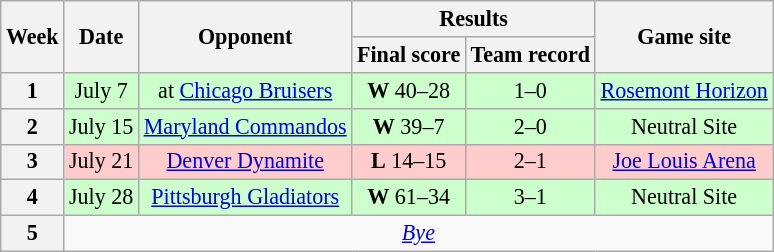<table class="wikitable" style="font-size: 92%;" "align=center">
<tr>
<th rowspan="2">Week</th>
<th rowspan="2">Date</th>
<th rowspan="2">Opponent</th>
<th colspan="2">Results</th>
<th rowspan="2">Game site</th>
</tr>
<tr>
<th>Final score</th>
<th>Team record</th>
</tr>
<tr style="background:#cfc">
<th>1</th>
<td style="text-align:center;">July 7</td>
<td style="text-align:center;">at <a href='#'>Chicago Bruisers</a></td>
<td style="text-align:center;"><strong>W</strong> 40–28</td>
<td style="text-align:center;">1–0</td>
<td style="text-align:center;"><a href='#'>Rosemont Horizon</a></td>
</tr>
<tr style="background:#cfc">
<th>2</th>
<td style="text-align:center;">July 15</td>
<td style="text-align:center;"><a href='#'>Maryland Commandos</a></td>
<td style="text-align:center;"><strong>W</strong> 39–7</td>
<td style="text-align:center;">2–0</td>
<td style="text-align:center;">Neutral Site</td>
</tr>
<tr style="background:#fcc">
<th>3</th>
<td style="text-align:center;">July 21</td>
<td style="text-align:center;"><a href='#'>Denver Dynamite</a></td>
<td style="text-align:center;"><strong>L</strong> 14–15</td>
<td style="text-align:center;">2–1</td>
<td style="text-align:center;"><a href='#'>Joe Louis Arena</a></td>
</tr>
<tr style="background:#cfc">
<th>4</th>
<td style="text-align:center;">July 28</td>
<td style="text-align:center;"><a href='#'>Pittsburgh Gladiators</a></td>
<td style="text-align:center;"><strong>W</strong> 61–34</td>
<td style="text-align:center;">3–1</td>
<td style="text-align:center;">Neutral Site</td>
</tr>
<tr>
<th>5</th>
<td colspan="8" style="text-align:center;"><em><a href='#'>Bye</a></em></td>
</tr>
</table>
